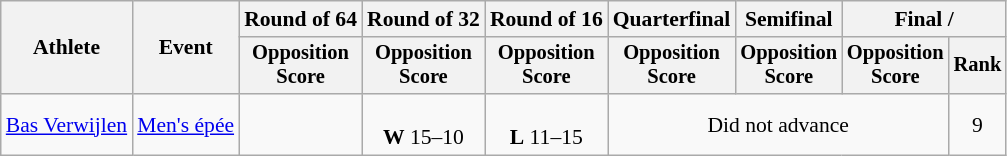<table class="wikitable" style="font-size:90%">
<tr>
<th rowspan="2">Athlete</th>
<th rowspan="2">Event</th>
<th>Round of 64</th>
<th>Round of 32</th>
<th>Round of 16</th>
<th>Quarterfinal</th>
<th>Semifinal</th>
<th colspan=2>Final / </th>
</tr>
<tr style="font-size:95%">
<th>Opposition <br> Score</th>
<th>Opposition <br> Score</th>
<th>Opposition <br> Score</th>
<th>Opposition <br> Score</th>
<th>Opposition <br> Score</th>
<th>Opposition <br> Score</th>
<th>Rank</th>
</tr>
<tr align=center>
<td align=left><a href='#'>Bas Verwijlen</a></td>
<td align=left><a href='#'>Men's épée</a></td>
<td></td>
<td><br><strong>W</strong> 15–10</td>
<td><br><strong>L</strong> 11–15</td>
<td colspan=3>Did not advance</td>
<td>9</td>
</tr>
</table>
